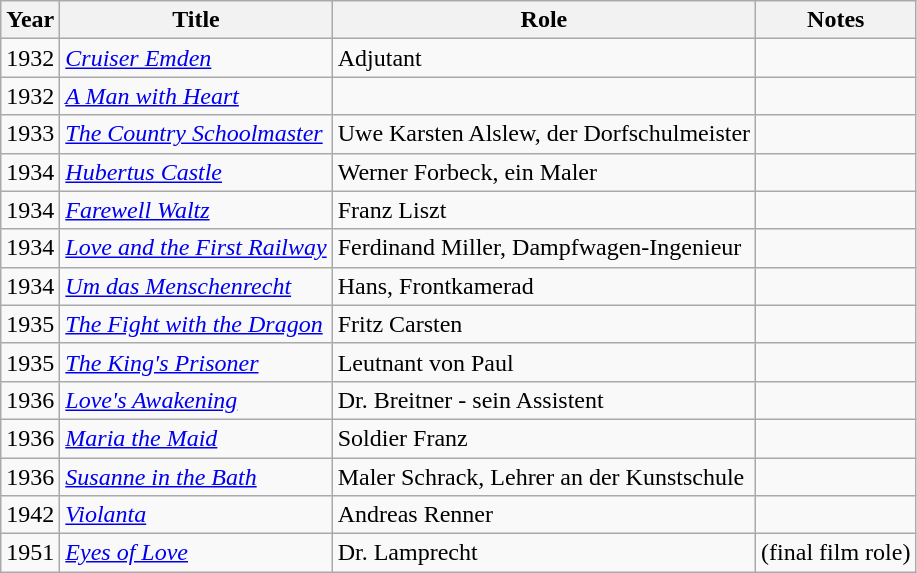<table class="wikitable">
<tr>
<th>Year</th>
<th>Title</th>
<th>Role</th>
<th>Notes</th>
</tr>
<tr>
<td>1932</td>
<td><em><a href='#'>Cruiser Emden</a></em></td>
<td>Adjutant</td>
<td></td>
</tr>
<tr>
<td>1932</td>
<td><em><a href='#'>A Man with Heart</a></em></td>
<td></td>
<td></td>
</tr>
<tr>
<td>1933</td>
<td><em><a href='#'>The Country Schoolmaster</a></em></td>
<td>Uwe Karsten Alslew, der Dorfschulmeister</td>
<td></td>
</tr>
<tr>
<td>1934</td>
<td><em><a href='#'>Hubertus Castle</a></em></td>
<td>Werner Forbeck, ein Maler</td>
<td></td>
</tr>
<tr>
<td>1934</td>
<td><em><a href='#'>Farewell Waltz</a></em></td>
<td>Franz Liszt</td>
<td></td>
</tr>
<tr>
<td>1934</td>
<td><em><a href='#'>Love and the First Railway</a></em></td>
<td>Ferdinand Miller, Dampfwagen-Ingenieur</td>
<td></td>
</tr>
<tr>
<td>1934</td>
<td><em><a href='#'>Um das Menschenrecht</a></em></td>
<td>Hans, Frontkamerad</td>
<td></td>
</tr>
<tr>
<td>1935</td>
<td><em><a href='#'>The Fight with the Dragon</a></em></td>
<td>Fritz Carsten</td>
<td></td>
</tr>
<tr>
<td>1935</td>
<td><em><a href='#'>The King's Prisoner</a></em></td>
<td>Leutnant von Paul</td>
<td></td>
</tr>
<tr>
<td>1936</td>
<td><em><a href='#'>Love's Awakening</a></em></td>
<td>Dr. Breitner - sein Assistent</td>
<td></td>
</tr>
<tr>
<td>1936</td>
<td><em><a href='#'>Maria the Maid</a></em></td>
<td>Soldier Franz</td>
<td></td>
</tr>
<tr>
<td>1936</td>
<td><em><a href='#'>Susanne in the Bath</a></em></td>
<td>Maler Schrack, Lehrer an der Kunstschule</td>
<td></td>
</tr>
<tr>
<td>1942</td>
<td><em><a href='#'>Violanta</a></em></td>
<td>Andreas Renner</td>
<td></td>
</tr>
<tr>
<td>1951</td>
<td><em><a href='#'>Eyes of Love</a></em></td>
<td>Dr. Lamprecht</td>
<td>(final film role)</td>
</tr>
</table>
